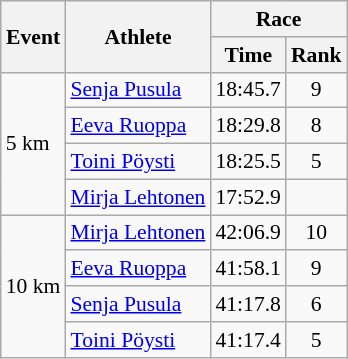<table class="wikitable" border="1" style="font-size:90%">
<tr>
<th rowspan=2>Event</th>
<th rowspan=2>Athlete</th>
<th colspan=2>Race</th>
</tr>
<tr>
<th>Time</th>
<th>Rank</th>
</tr>
<tr>
<td rowspan=4>5 km</td>
<td><a href='#'>Senja Pusula</a></td>
<td align=center>18:45.7</td>
<td align=center>9</td>
</tr>
<tr>
<td><a href='#'>Eeva Ruoppa</a></td>
<td align=center>18:29.8</td>
<td align=center>8</td>
</tr>
<tr>
<td><a href='#'>Toini Pöysti</a></td>
<td align=center>18:25.5</td>
<td align=center>5</td>
</tr>
<tr>
<td><a href='#'>Mirja Lehtonen</a></td>
<td align=center>17:52.9</td>
<td align=center></td>
</tr>
<tr>
<td rowspan=4>10 km</td>
<td><a href='#'>Mirja Lehtonen</a></td>
<td align=center>42:06.9</td>
<td align=center>10</td>
</tr>
<tr>
<td><a href='#'>Eeva Ruoppa</a></td>
<td align=center>41:58.1</td>
<td align=center>9</td>
</tr>
<tr>
<td><a href='#'>Senja Pusula</a></td>
<td align=center>41:17.8</td>
<td align=center>6</td>
</tr>
<tr>
<td><a href='#'>Toini Pöysti</a></td>
<td align=center>41:17.4</td>
<td align=center>5</td>
</tr>
</table>
